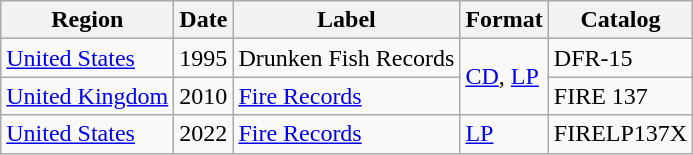<table class="wikitable">
<tr>
<th>Region</th>
<th>Date</th>
<th>Label</th>
<th>Format</th>
<th>Catalog</th>
</tr>
<tr>
<td><a href='#'>United States</a></td>
<td>1995</td>
<td>Drunken Fish Records</td>
<td rowspan="2"><a href='#'>CD</a>, <a href='#'>LP</a></td>
<td>DFR-15</td>
</tr>
<tr>
<td><a href='#'>United Kingdom</a></td>
<td>2010</td>
<td><a href='#'>Fire Records</a></td>
<td>FIRE 137</td>
</tr>
<tr>
<td><a href='#'>United States</a></td>
<td>2022</td>
<td><a href='#'>Fire Records</a></td>
<td><a href='#'>LP</a></td>
<td>FIRELP137X</td>
</tr>
</table>
